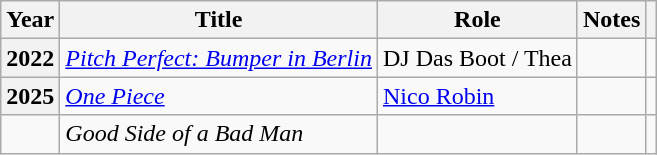<table class="wikitable plainrowheaders sortable"  style=font-size:100%>
<tr>
<th scope="col">Year</th>
<th scope="col">Title</th>
<th scope="col">Role</th>
<th scope="col" class="unsortable">Notes</th>
<th scope="col" class="unsortable"></th>
</tr>
<tr>
<th scope=row>2022</th>
<td><em><a href='#'>Pitch Perfect: Bumper in Berlin</a></em></td>
<td>DJ Das Boot / Thea</td>
<td></td>
<td></td>
</tr>
<tr>
<th scope=row>2025</th>
<td><em><a href='#'>One Piece</a></em></td>
<td><a href='#'>Nico Robin</a></td>
<td></td>
<td></td>
</tr>
<tr>
<td></td>
<td><em>Good Side of a Bad Man</em></td>
<td></td>
<td></td>
<td></td>
</tr>
</table>
